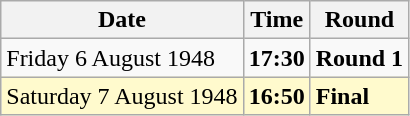<table class="wikitable">
<tr>
<th>Date</th>
<th>Time</th>
<th>Round</th>
</tr>
<tr>
<td>Friday 6 August 1948</td>
<td><strong>17:30</strong></td>
<td><strong>Round 1</strong></td>
</tr>
<tr>
<td style=background:lemonchiffon>Saturday 7 August 1948</td>
<td style=background:lemonchiffon><strong>16:50</strong></td>
<td style=background:lemonchiffon><strong>Final</strong></td>
</tr>
</table>
